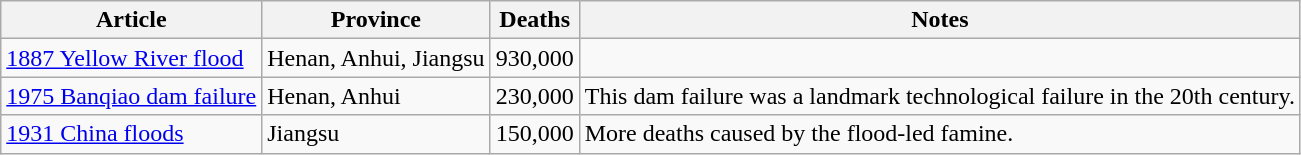<table class="wikitable sortable" id="stripe">
<tr>
<th>Article</th>
<th>Province</th>
<th>Deaths</th>
<th>Notes</th>
</tr>
<tr>
<td><a href='#'>1887 Yellow River flood</a></td>
<td>Henan, Anhui, Jiangsu</td>
<td>930,000</td>
<td></td>
</tr>
<tr>
<td><a href='#'>1975 Banqiao dam failure</a></td>
<td>Henan, Anhui</td>
<td>230,000</td>
<td>This dam failure was a landmark technological failure in the 20th century.</td>
</tr>
<tr>
<td><a href='#'>1931 China floods</a></td>
<td>Jiangsu</td>
<td>150,000</td>
<td>More deaths caused by the flood-led famine.</td>
</tr>
</table>
